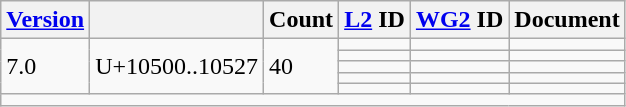<table class="wikitable collapsible sticky-header">
<tr>
<th><a href='#'>Version</a></th>
<th></th>
<th>Count</th>
<th><a href='#'>L2</a> ID</th>
<th><a href='#'>WG2</a> ID</th>
<th>Document</th>
</tr>
<tr>
<td rowspan="5">7.0</td>
<td rowspan="5">U+10500..10527</td>
<td rowspan="5">40</td>
<td></td>
<td></td>
<td></td>
</tr>
<tr>
<td></td>
<td></td>
<td></td>
</tr>
<tr>
<td></td>
<td></td>
<td></td>
</tr>
<tr>
<td></td>
<td></td>
<td></td>
</tr>
<tr>
<td></td>
<td></td>
<td></td>
</tr>
<tr class="sortbottom">
<td colspan="6"></td>
</tr>
</table>
